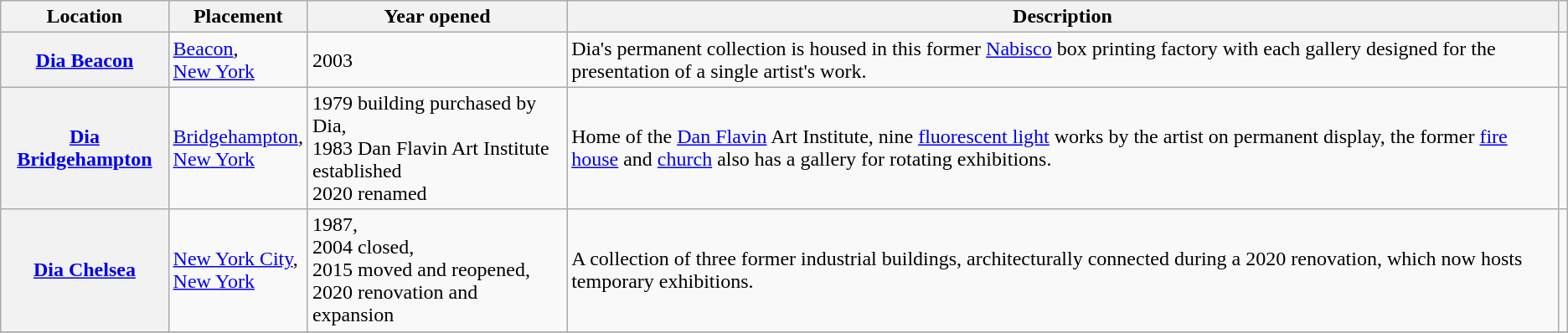<table class="wikitable sortable plainrowheaders">
<tr>
<th scope="col">Location</th>
<th scope="col">Placement</th>
<th scope="col">Year opened</th>
<th scope="col">Description</th>
<th scope="col" class="unsortable"></th>
</tr>
<tr>
<th scope="row"><a href='#'>Dia Beacon</a></th>
<td><a href='#'>Beacon</a>,<br><a href='#'>New York</a></td>
<td>2003</td>
<td>Dia's permanent collection is housed in this former <a href='#'>Nabisco</a> box printing factory with each gallery designed for the presentation of a single artist's work.</td>
<td></td>
</tr>
<tr>
<th scope="row"><a href='#'>Dia Bridgehampton</a></th>
<td><a href='#'>Bridgehampton</a>,<br><a href='#'>New York</a></td>
<td>1979 building purchased by Dia,<br>1983 Dan Flavin Art Institute established<br>2020 renamed</td>
<td>Home of the <a href='#'>Dan Flavin</a> Art Institute, nine <a href='#'>fluorescent light</a> works by the artist on permanent display, the former <a href='#'>fire house</a> and <a href='#'>church</a> also has a gallery for rotating exhibitions.</td>
<td></td>
</tr>
<tr>
<th scope="row"><a href='#'>Dia Chelsea</a></th>
<td><a href='#'>New York City</a>,<br><a href='#'>New York</a></td>
<td>1987,<br>2004 closed,<br>2015 moved and reopened,<br>2020 renovation and expansion</td>
<td>A collection of three former industrial buildings, architecturally connected during a 2020 renovation, which now hosts temporary exhibitions.</td>
<td></td>
</tr>
<tr>
</tr>
</table>
